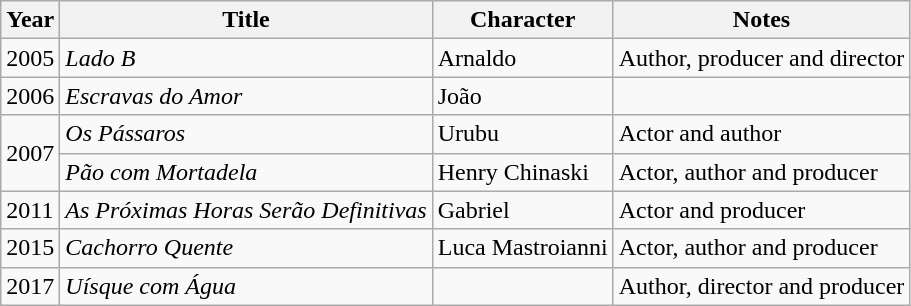<table class="wikitable">
<tr>
<th>Year</th>
<th>Title</th>
<th>Character</th>
<th>Notes</th>
</tr>
<tr>
<td>2005</td>
<td><em>Lado B</em></td>
<td>Arnaldo</td>
<td>Author, producer and director</td>
</tr>
<tr>
<td>2006</td>
<td><em>Escravas do Amor</em></td>
<td>João</td>
<td></td>
</tr>
<tr>
<td rowspan="2">2007</td>
<td><em>Os Pássaros</em></td>
<td>Urubu</td>
<td>Actor and author</td>
</tr>
<tr>
<td><em>Pão com Mortadela</em></td>
<td>Henry Chinaski</td>
<td>Actor, author and producer</td>
</tr>
<tr>
<td>2011</td>
<td><em>As Próximas Horas Serão Definitivas</em></td>
<td>Gabriel</td>
<td>Actor and producer</td>
</tr>
<tr>
<td>2015</td>
<td><em>Cachorro Quente</em></td>
<td>Luca Mastroianni</td>
<td>Actor, author and producer</td>
</tr>
<tr>
<td>2017</td>
<td><em>Uísque com Água</em></td>
<td></td>
<td>Author, director and producer</td>
</tr>
</table>
